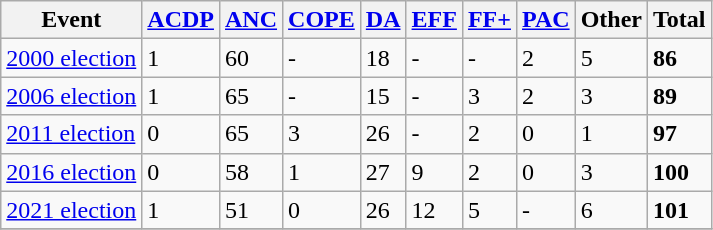<table class="wikitable">
<tr>
<th>Event</th>
<th><a href='#'>ACDP</a></th>
<th><a href='#'>ANC</a></th>
<th><a href='#'>COPE</a></th>
<th><a href='#'>DA</a></th>
<th><a href='#'>EFF</a></th>
<th><a href='#'>FF+</a></th>
<th><a href='#'>PAC</a></th>
<th>Other</th>
<th>Total</th>
</tr>
<tr>
<td><a href='#'>2000 election</a></td>
<td>1</td>
<td>60</td>
<td>-</td>
<td>18</td>
<td>-</td>
<td>-</td>
<td>2</td>
<td>5</td>
<td><strong>86</strong></td>
</tr>
<tr>
<td><a href='#'>2006 election</a></td>
<td>1</td>
<td>65</td>
<td>-</td>
<td>15</td>
<td>-</td>
<td>3</td>
<td>2</td>
<td>3</td>
<td><strong>89</strong></td>
</tr>
<tr>
<td><a href='#'>2011 election</a></td>
<td>0</td>
<td>65</td>
<td>3</td>
<td>26</td>
<td>-</td>
<td>2</td>
<td>0</td>
<td>1</td>
<td><strong>97</strong></td>
</tr>
<tr>
<td><a href='#'>2016 election</a></td>
<td>0</td>
<td>58</td>
<td>1</td>
<td>27</td>
<td>9</td>
<td>2</td>
<td>0</td>
<td>3</td>
<td><strong>100</strong></td>
</tr>
<tr>
<td><a href='#'>2021 election</a></td>
<td>1</td>
<td>51</td>
<td>0</td>
<td>26</td>
<td>12</td>
<td>5</td>
<td>-</td>
<td>6</td>
<td><strong>101</strong></td>
</tr>
<tr>
</tr>
</table>
